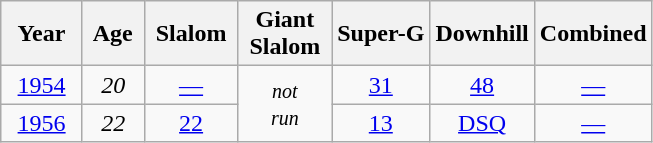<table class=wikitable style="text-align:center">
<tr>
<th>  Year  </th>
<th> Age </th>
<th> Slalom </th>
<th>Giant<br> Slalom </th>
<th>Super-G</th>
<th>Downhill</th>
<th>Combined</th>
</tr>
<tr>
<td><a href='#'>1954</a></td>
<td><em>20</em></td>
<td><a href='#'>—</a></td>
<td rowspan=2><small><em>not<br>run</em></small></td>
<td><a href='#'>31</a></td>
<td><a href='#'>48</a></td>
<td><a href='#'>—</a></td>
</tr>
<tr>
<td><a href='#'>1956</a></td>
<td><em>22</em></td>
<td><a href='#'>22</a></td>
<td><a href='#'>13</a></td>
<td><a href='#'>DSQ</a></td>
<td><a href='#'>—</a></td>
</tr>
</table>
